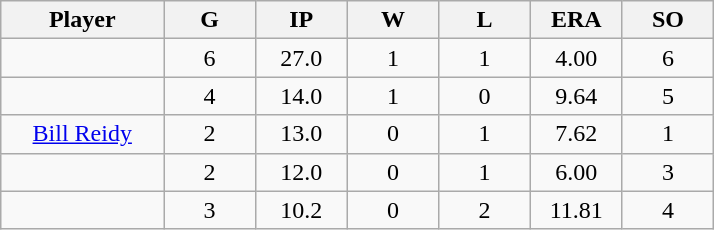<table class="wikitable sortable">
<tr>
<th bgcolor="#DDDDFF" width="16%">Player</th>
<th bgcolor="#DDDDFF" width="9%">G</th>
<th bgcolor="#DDDDFF" width="9%">IP</th>
<th bgcolor="#DDDDFF" width="9%">W</th>
<th bgcolor="#DDDDFF" width="9%">L</th>
<th bgcolor="#DDDDFF" width="9%">ERA</th>
<th bgcolor="#DDDDFF" width="9%">SO</th>
</tr>
<tr align="center">
<td></td>
<td>6</td>
<td>27.0</td>
<td>1</td>
<td>1</td>
<td>4.00</td>
<td>6</td>
</tr>
<tr align="center">
<td></td>
<td>4</td>
<td>14.0</td>
<td>1</td>
<td>0</td>
<td>9.64</td>
<td>5</td>
</tr>
<tr align="center">
<td><a href='#'>Bill Reidy</a></td>
<td>2</td>
<td>13.0</td>
<td>0</td>
<td>1</td>
<td>7.62</td>
<td>1</td>
</tr>
<tr align=center>
<td></td>
<td>2</td>
<td>12.0</td>
<td>0</td>
<td>1</td>
<td>6.00</td>
<td>3</td>
</tr>
<tr align="center">
<td></td>
<td>3</td>
<td>10.2</td>
<td>0</td>
<td>2</td>
<td>11.81</td>
<td>4</td>
</tr>
</table>
